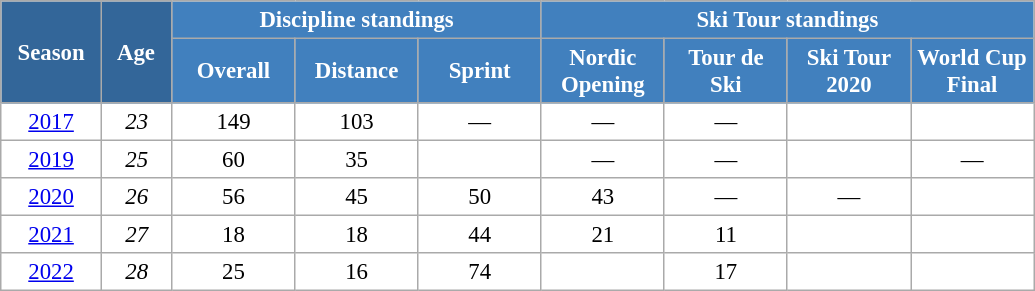<table class="wikitable" style="font-size:95%; text-align:center; border:grey solid 1px; border-collapse:collapse; background:#ffffff;">
<tr>
<th style="background-color:#369; color:white; width:60px;" rowspan="2"> Season </th>
<th style="background-color:#369; color:white; width:40px;" rowspan="2"> Age </th>
<th style="background-color:#4180be; color:white;" colspan="3">Discipline standings</th>
<th style="background-color:#4180be; color:white;" colspan="4">Ski Tour standings</th>
</tr>
<tr>
<th style="background-color:#4180be; color:white; width:75px;">Overall</th>
<th style="background-color:#4180be; color:white; width:75px;">Distance</th>
<th style="background-color:#4180be; color:white; width:75px;">Sprint</th>
<th style="background-color:#4180be; color:white; width:75px;">Nordic<br>Opening</th>
<th style="background-color:#4180be; color:white; width:75px;">Tour de<br>Ski</th>
<th style="background-color:#4180be; color:white; width:75px;">Ski Tour<br>2020</th>
<th style="background-color:#4180be; color:white; width:75px;">World Cup<br>Final</th>
</tr>
<tr>
<td><a href='#'>2017</a></td>
<td><em>23</em></td>
<td>149</td>
<td>103</td>
<td>—</td>
<td>—</td>
<td>—</td>
<td></td>
<td></td>
</tr>
<tr>
<td><a href='#'>2019</a></td>
<td><em>25</em></td>
<td>60</td>
<td>35</td>
<td></td>
<td>—</td>
<td>—</td>
<td></td>
<td>—</td>
</tr>
<tr>
<td><a href='#'>2020</a></td>
<td><em>26</em></td>
<td>56</td>
<td>45</td>
<td>50</td>
<td>43</td>
<td>—</td>
<td>—</td>
<td></td>
</tr>
<tr>
<td><a href='#'>2021</a></td>
<td><em>27</em></td>
<td>18</td>
<td>18</td>
<td>44</td>
<td>21</td>
<td>11</td>
<td></td>
<td></td>
</tr>
<tr>
<td><a href='#'>2022</a></td>
<td><em>28</em></td>
<td>25</td>
<td>16</td>
<td>74</td>
<td></td>
<td>17</td>
<td></td>
<td></td>
</tr>
</table>
